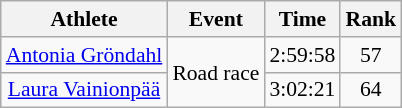<table class="wikitable" style="font-size:90%">
<tr>
<th>Athlete</th>
<th>Event</th>
<th>Time</th>
<th>Rank</th>
</tr>
<tr align=center>
<td><a href='#'>Antonia Gröndahl</a></td>
<td align=left rowspan=2>Road race</td>
<td>2:59:58</td>
<td>57</td>
</tr>
<tr align=center>
<td><a href='#'>Laura Vainionpää</a></td>
<td>3:02:21</td>
<td>64</td>
</tr>
</table>
